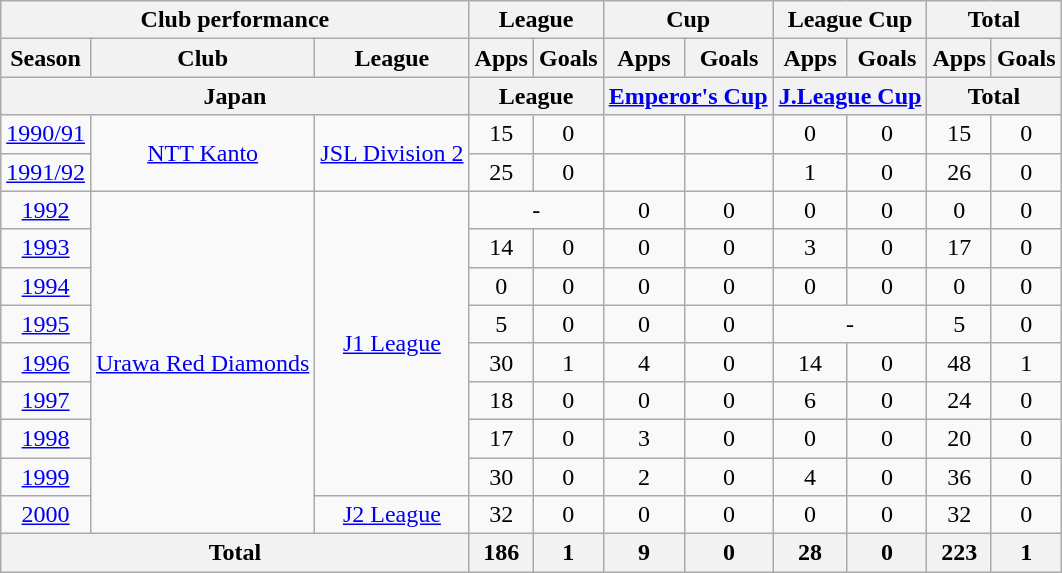<table class="wikitable" style="text-align:center;">
<tr>
<th colspan=3>Club performance</th>
<th colspan=2>League</th>
<th colspan=2>Cup</th>
<th colspan=2>League Cup</th>
<th colspan=2>Total</th>
</tr>
<tr>
<th>Season</th>
<th>Club</th>
<th>League</th>
<th>Apps</th>
<th>Goals</th>
<th>Apps</th>
<th>Goals</th>
<th>Apps</th>
<th>Goals</th>
<th>Apps</th>
<th>Goals</th>
</tr>
<tr>
<th colspan=3>Japan</th>
<th colspan=2>League</th>
<th colspan=2><a href='#'>Emperor's Cup</a></th>
<th colspan=2><a href='#'>J.League Cup</a></th>
<th colspan=2>Total</th>
</tr>
<tr>
<td><a href='#'>1990/91</a></td>
<td rowspan="2"><a href='#'>NTT Kanto</a></td>
<td rowspan="2"><a href='#'>JSL Division 2</a></td>
<td>15</td>
<td>0</td>
<td></td>
<td></td>
<td>0</td>
<td>0</td>
<td>15</td>
<td>0</td>
</tr>
<tr>
<td><a href='#'>1991/92</a></td>
<td>25</td>
<td>0</td>
<td></td>
<td></td>
<td>1</td>
<td>0</td>
<td>26</td>
<td>0</td>
</tr>
<tr>
<td><a href='#'>1992</a></td>
<td rowspan="9"><a href='#'>Urawa Red Diamonds</a></td>
<td rowspan="8"><a href='#'>J1 League</a></td>
<td colspan="2">-</td>
<td>0</td>
<td>0</td>
<td>0</td>
<td>0</td>
<td>0</td>
<td>0</td>
</tr>
<tr>
<td><a href='#'>1993</a></td>
<td>14</td>
<td>0</td>
<td>0</td>
<td>0</td>
<td>3</td>
<td>0</td>
<td>17</td>
<td>0</td>
</tr>
<tr>
<td><a href='#'>1994</a></td>
<td>0</td>
<td>0</td>
<td>0</td>
<td>0</td>
<td>0</td>
<td>0</td>
<td>0</td>
<td>0</td>
</tr>
<tr>
<td><a href='#'>1995</a></td>
<td>5</td>
<td>0</td>
<td>0</td>
<td>0</td>
<td colspan="2">-</td>
<td>5</td>
<td>0</td>
</tr>
<tr>
<td><a href='#'>1996</a></td>
<td>30</td>
<td>1</td>
<td>4</td>
<td>0</td>
<td>14</td>
<td>0</td>
<td>48</td>
<td>1</td>
</tr>
<tr>
<td><a href='#'>1997</a></td>
<td>18</td>
<td>0</td>
<td>0</td>
<td>0</td>
<td>6</td>
<td>0</td>
<td>24</td>
<td>0</td>
</tr>
<tr>
<td><a href='#'>1998</a></td>
<td>17</td>
<td>0</td>
<td>3</td>
<td>0</td>
<td>0</td>
<td>0</td>
<td>20</td>
<td>0</td>
</tr>
<tr>
<td><a href='#'>1999</a></td>
<td>30</td>
<td>0</td>
<td>2</td>
<td>0</td>
<td>4</td>
<td>0</td>
<td>36</td>
<td>0</td>
</tr>
<tr>
<td><a href='#'>2000</a></td>
<td><a href='#'>J2 League</a></td>
<td>32</td>
<td>0</td>
<td>0</td>
<td>0</td>
<td>0</td>
<td>0</td>
<td>32</td>
<td>0</td>
</tr>
<tr>
<th colspan=3>Total</th>
<th>186</th>
<th>1</th>
<th>9</th>
<th>0</th>
<th>28</th>
<th>0</th>
<th>223</th>
<th>1</th>
</tr>
</table>
